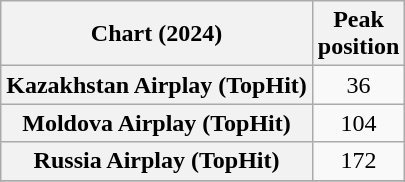<table class="wikitable sortable plainrowheaders" style="text-align:center">
<tr>
<th scope="col">Chart (2024)</th>
<th scope="col">Peak<br>position</th>
</tr>
<tr>
<th scope="row">Kazakhstan Airplay (TopHit)</th>
<td>36</td>
</tr>
<tr>
<th scope="row">Moldova Airplay (TopHit)</th>
<td>104</td>
</tr>
<tr>
<th scope="row">Russia Airplay (TopHit)</th>
<td>172</td>
</tr>
<tr>
</tr>
</table>
